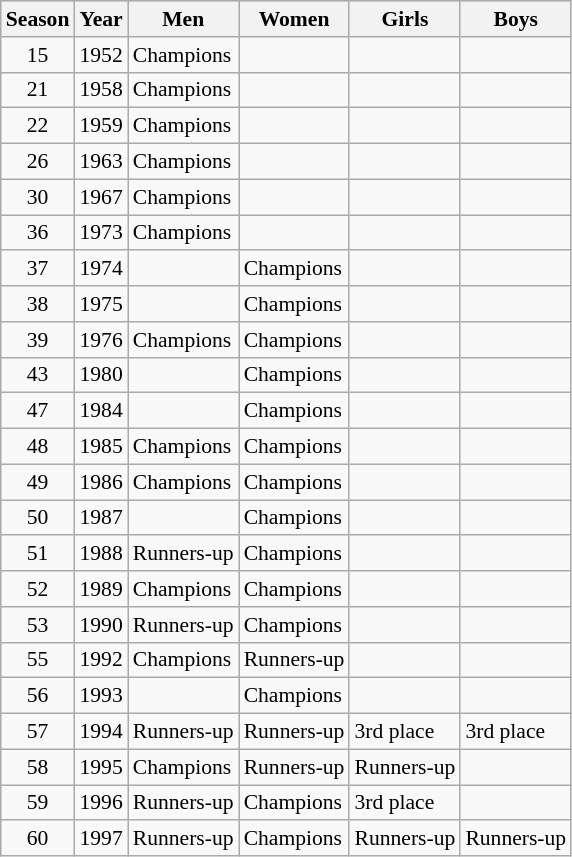<table class="wikitable" style="font-size:90%;">
<tr style="background:#dddddd; text-align:center">
<th>Season</th>
<th>Year</th>
<th>Men</th>
<th>Women</th>
<th>Girls</th>
<th>Boys</th>
</tr>
<tr>
<td style="text-align:center;">15</td>
<td>1952</td>
<td> Champions</td>
<td></td>
<td></td>
<td></td>
</tr>
<tr>
<td style="text-align:center;">21</td>
<td>1958</td>
<td> Champions</td>
<td></td>
<td></td>
<td></td>
</tr>
<tr>
<td style="text-align:center;">22</td>
<td>1959</td>
<td> Champions</td>
<td></td>
<td></td>
<td></td>
</tr>
<tr>
<td style="text-align:center;">26</td>
<td>1963</td>
<td> Champions</td>
<td></td>
<td></td>
<td></td>
</tr>
<tr>
<td style="text-align:center;">30</td>
<td>1967</td>
<td> Champions</td>
<td></td>
<td></td>
<td></td>
</tr>
<tr>
<td style="text-align:center;">36</td>
<td>1973</td>
<td> Champions</td>
<td></td>
<td></td>
<td></td>
</tr>
<tr>
<td style="text-align:center;">37</td>
<td>1974</td>
<td></td>
<td> Champions</td>
<td></td>
<td></td>
</tr>
<tr>
<td style="text-align:center;">38</td>
<td>1975</td>
<td></td>
<td> Champions</td>
<td></td>
<td></td>
</tr>
<tr>
<td style="text-align:center;">39</td>
<td>1976</td>
<td> Champions</td>
<td> Champions</td>
<td></td>
<td></td>
</tr>
<tr>
<td style="text-align:center;">43</td>
<td>1980</td>
<td></td>
<td> Champions</td>
<td></td>
<td></td>
</tr>
<tr>
<td style="text-align:center;">47</td>
<td>1984</td>
<td></td>
<td> Champions</td>
<td></td>
<td></td>
</tr>
<tr>
<td style="text-align:center;">48</td>
<td>1985</td>
<td> Champions</td>
<td> Champions</td>
<td></td>
<td></td>
</tr>
<tr>
<td style="text-align:center;">49</td>
<td>1986</td>
<td> Champions</td>
<td> Champions</td>
<td></td>
<td></td>
</tr>
<tr>
<td style="text-align:center;">50</td>
<td>1987</td>
<td></td>
<td> Champions</td>
<td></td>
<td></td>
</tr>
<tr>
<td style="text-align:center;">51</td>
<td>1988</td>
<td> Runners-up</td>
<td> Champions</td>
<td></td>
<td></td>
</tr>
<tr>
<td style="text-align:center;">52</td>
<td>1989</td>
<td> Champions</td>
<td> Champions</td>
<td></td>
<td></td>
</tr>
<tr>
<td style="text-align:center;">53</td>
<td>1990</td>
<td> Runners-up</td>
<td> Champions</td>
<td></td>
<td></td>
</tr>
<tr>
<td style="text-align:center;">55</td>
<td>1992</td>
<td> Champions</td>
<td> Runners-up</td>
<td></td>
<td></td>
</tr>
<tr>
<td style="text-align:center;">56</td>
<td>1993</td>
<td></td>
<td> Champions</td>
<td></td>
<td></td>
</tr>
<tr>
<td style="text-align:center;">57</td>
<td>1994</td>
<td> Runners-up</td>
<td> Runners-up</td>
<td> 3rd place</td>
<td> 3rd place</td>
</tr>
<tr>
<td style="text-align:center;">58</td>
<td>1995</td>
<td> Champions</td>
<td> Runners-up</td>
<td> Runners-up</td>
<td></td>
</tr>
<tr>
<td style="text-align:center;">59</td>
<td>1996</td>
<td> Runners-up</td>
<td> Champions</td>
<td> 3rd place</td>
<td></td>
</tr>
<tr>
<td style="text-align:center;">60</td>
<td>1997</td>
<td> Runners-up</td>
<td> Champions</td>
<td> Runners-up</td>
<td> Runners-up</td>
</tr>
</table>
